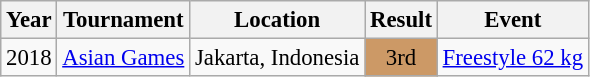<table class="wikitable" style="font-size:95%;">
<tr>
<th>Year</th>
<th>Tournament</th>
<th>Location</th>
<th>Result</th>
<th>Event</th>
</tr>
<tr>
<td>2018</td>
<td><a href='#'>Asian Games</a></td>
<td>Jakarta, Indonesia</td>
<td align="center" bgcolor="cc9966">3rd</td>
<td><a href='#'>Freestyle 62 kg</a></td>
</tr>
</table>
